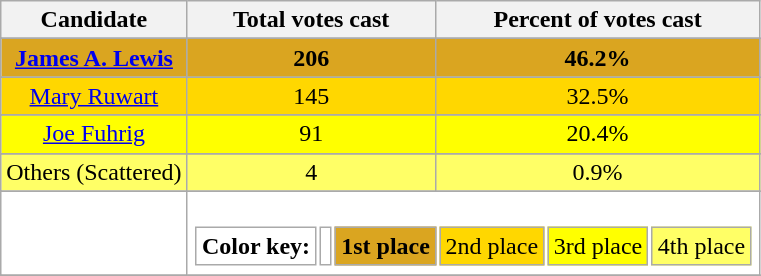<table class="wikitable" style="text-align:center;">
<tr>
<th>Candidate</th>
<th>Total votes cast</th>
<th>Percent of votes cast</th>
</tr>
<tr>
</tr>
<tr bgcolor="Goldenrod">
<td><strong><a href='#'>James A. Lewis</a></strong></td>
<td bgcolor="Goldenrod"><strong>206</strong></td>
<td><strong>46.2%</strong></td>
</tr>
<tr>
</tr>
<tr bgcolor="Gold">
<td><a href='#'>Mary Ruwart</a></td>
<td bgcolor="Gold">145</td>
<td>32.5%</td>
</tr>
<tr>
</tr>
<tr bgcolor="Yellow">
<td><a href='#'>Joe Fuhrig</a></td>
<td bgcolor="Yellow">91</td>
<td>20.4%</td>
</tr>
<tr>
</tr>
<tr bgcolor="#FFFF66">
<td>Others (Scattered)</td>
<td bgcolor="#FFFF66">4</td>
<td>0.9%</td>
</tr>
<tr>
</tr>
<tr bgcolor="#FFFFFF">
<td></td>
<td colspan="5"><br><table align="left">
<tr>
<td><strong>Color key:</strong></td>
<td></td>
<td bgcolor="Goldenrod"><strong>1st place</strong></td>
<td bgcolor="Gold">2nd place</td>
<td bgcolor="Yellow">3rd place</td>
<td bgcolor="#FFFF66">4th place</td>
</tr>
</table>
</td>
</tr>
<tr>
</tr>
<tr>
</tr>
</table>
